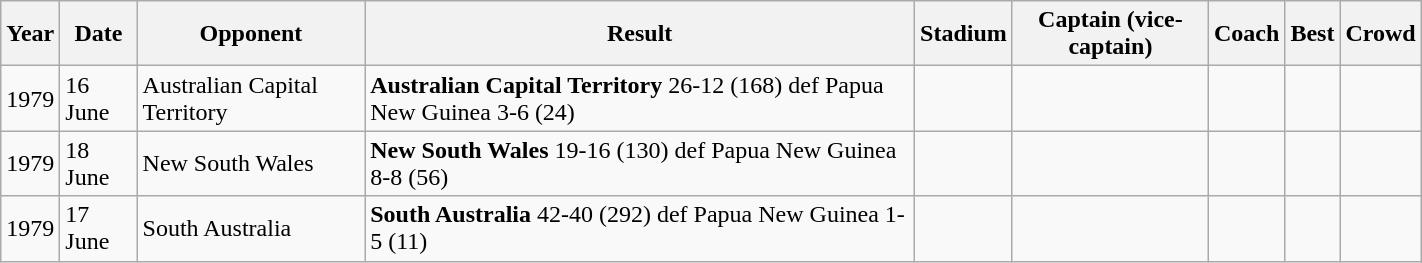<table class="wikitable sortable" style="width: 75%; margin: 0 auto 0 auto;">
<tr>
<th>Year</th>
<th>Date</th>
<th>Opponent</th>
<th>Result</th>
<th>Stadium</th>
<th>Captain (vice-captain)</th>
<th>Coach</th>
<th>Best</th>
<th>Crowd</th>
</tr>
<tr>
<td>1979</td>
<td>16 June</td>
<td>Australian Capital Territory</td>
<td> <strong>Australian Capital Territory</strong> 26-12 (168) def  Papua New Guinea 3-6 (24)</td>
<td></td>
<td></td>
<td></td>
<td></td>
<td></td>
</tr>
<tr>
<td>1979</td>
<td>18 June</td>
<td>New South Wales</td>
<td> <strong>New South Wales</strong> 19-16 (130) def  Papua New Guinea 8-8 (56)</td>
<td></td>
<td></td>
<td></td>
<td></td>
</tr>
<tr>
<td>1979</td>
<td>17 June</td>
<td>South Australia</td>
<td> <strong>South Australia</strong> 42-40 (292) def  Papua New Guinea 1-5 (11)</td>
<td></td>
<td></td>
<td></td>
<td></td>
<td></td>
</tr>
</table>
